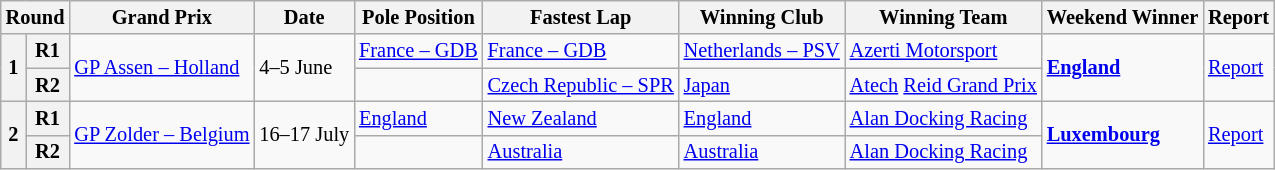<table class="wikitable" style="font-size: 85%;">
<tr>
<th colspan=2>Round</th>
<th>Grand Prix</th>
<th>Date</th>
<th>Pole Position</th>
<th>Fastest Lap</th>
<th>Winning Club</th>
<th>Winning Team</th>
<th>Weekend Winner</th>
<th>Report</th>
</tr>
<tr>
<th rowspan=2>1</th>
<th>R1</th>
<td rowspan=2> <a href='#'>GP Assen – Holland</a></td>
<td rowspan=2>4–5 June</td>
<td> <a href='#'>France – GDB</a></td>
<td> <a href='#'>France – GDB</a></td>
<td> <a href='#'>Netherlands – PSV</a></td>
<td> <a href='#'>Azerti Motorsport</a></td>
<td rowspan=2> <strong><a href='#'>England</a></strong></td>
<td rowspan=2><a href='#'>Report</a></td>
</tr>
<tr>
<th>R2</th>
<td></td>
<td> <a href='#'>Czech Republic – SPR</a></td>
<td> <a href='#'>Japan</a></td>
<td> <a href='#'>Atech</a> <a href='#'>Reid Grand Prix</a></td>
</tr>
<tr>
<th rowspan=2>2</th>
<th>R1</th>
<td rowspan=2> <a href='#'>GP Zolder – Belgium</a></td>
<td rowspan=2>16–17 July</td>
<td> <a href='#'>England</a></td>
<td> <a href='#'>New Zealand</a></td>
<td> <a href='#'>England</a></td>
<td> <a href='#'>Alan Docking Racing</a></td>
<td rowspan=2> <strong><a href='#'>Luxembourg</a></strong></td>
<td rowspan=2><a href='#'>Report</a></td>
</tr>
<tr>
<th>R2</th>
<td></td>
<td> <a href='#'>Australia</a></td>
<td> <a href='#'>Australia</a></td>
<td> <a href='#'>Alan Docking Racing</a></td>
</tr>
</table>
